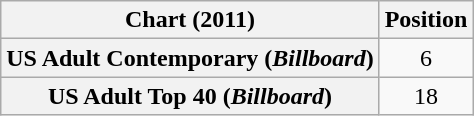<table class="wikitable sortable plainrowheaders">
<tr>
<th>Chart (2011)</th>
<th>Position</th>
</tr>
<tr>
<th scope="row">US Adult Contemporary (<em>Billboard</em>)</th>
<td style="text-align:center;">6</td>
</tr>
<tr>
<th scope="row">US Adult Top 40 (<em>Billboard</em>)</th>
<td style="text-align:center;">18</td>
</tr>
</table>
